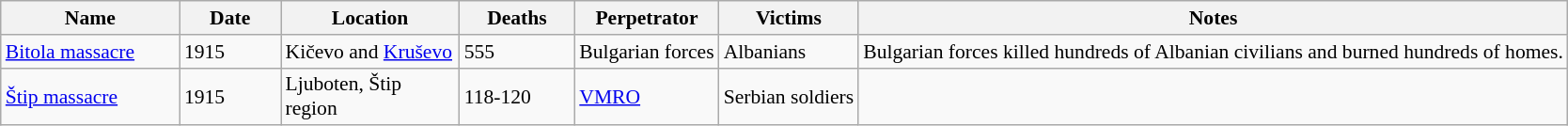<table class="sortable wikitable" style="font-size:90%;">
<tr>
<th style="width:120px;">Name</th>
<th style="width:65px;">Date</th>
<th style="width:120px;">Location</th>
<th style="width:75px;">Deaths</th>
<th>Perpetrator</th>
<th>Victims</th>
<th class="unsortable">Notes</th>
</tr>
<tr>
<td><a href='#'>Bitola massacre</a></td>
<td>1915</td>
<td>Kičevo and <a href='#'>Kruševo</a></td>
<td>555</td>
<td>Bulgarian forces</td>
<td>Albanians</td>
<td>Bulgarian forces killed hundreds of Albanian civilians and burned hundreds of homes.</td>
</tr>
<tr>
<td><a href='#'>Štip massacre</a></td>
<td>1915</td>
<td>Ljuboten, Štip region</td>
<td>118-120</td>
<td><a href='#'>VMRO</a></td>
<td>Serbian soldiers</td>
<td></td>
</tr>
</table>
